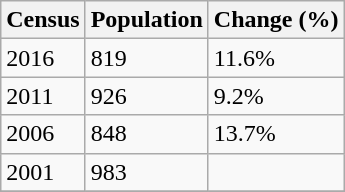<table class="wikitable">
<tr>
<th>Census</th>
<th>Population</th>
<th>Change (%)</th>
</tr>
<tr>
<td>2016</td>
<td>819</td>
<td> 11.6%</td>
</tr>
<tr>
<td>2011</td>
<td>926</td>
<td> 9.2%</td>
</tr>
<tr>
<td>2006</td>
<td>848</td>
<td> 13.7%</td>
</tr>
<tr>
<td>2001</td>
<td>983</td>
<td></td>
</tr>
<tr>
</tr>
</table>
